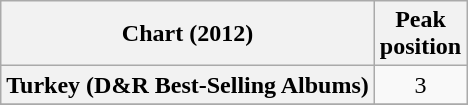<table class="wikitable plainrowheaders sortable" style="text-align:center;" border="1">
<tr>
<th scope="col">Chart (2012)</th>
<th scope="col">Peak<br>position</th>
</tr>
<tr>
<th scope="row">Turkey (D&R Best-Selling Albums)</th>
<td>3</td>
</tr>
<tr>
</tr>
</table>
